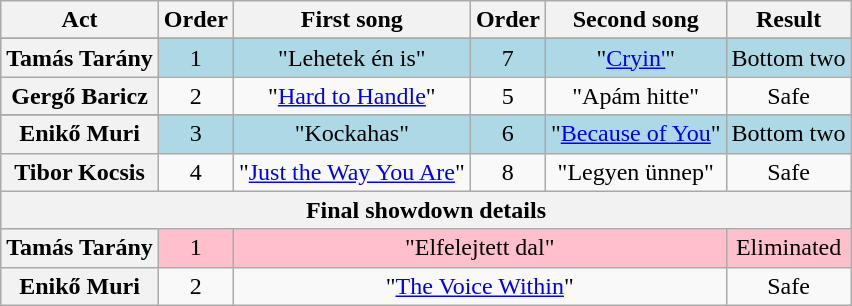<table class="wikitable" style="text-align:center;">
<tr>
<th scope="col">Act</th>
<th scope="col">Order</th>
<th scope="col">First song</th>
<th scope="col">Order</th>
<th scope="col">Second song</th>
<th scope="col">Result</th>
</tr>
<tr>
</tr>
<tr bgcolor="lightblue">
<th scope="row">Tamás Tarány</th>
<td>1</td>
<td>"Lehetek én is"</td>
<td>7</td>
<td>"<a href='#'>Cryin'</a>"</td>
<td>Bottom two</td>
</tr>
<tr>
<th scope="row">Gergő Baricz</th>
<td>2</td>
<td>"<a href='#'>Hard to Handle</a>"</td>
<td>5</td>
<td>"Apám hitte"</td>
<td>Safe</td>
</tr>
<tr>
</tr>
<tr bgcolor="lightblue">
<th scope="row">Enikő Muri</th>
<td>3</td>
<td>"Kockahas"</td>
<td>6</td>
<td>"<a href='#'>Because of You</a>"</td>
<td>Bottom two</td>
</tr>
<tr>
<th scope="row">Tibor Kocsis</th>
<td>4</td>
<td>"<a href='#'>Just the Way You Are</a>"</td>
<td>8</td>
<td>"Legyen ünnep"</td>
<td>Safe</td>
</tr>
<tr>
<th scope="col" colspan="7">Final showdown details</th>
</tr>
<tr bgcolor="pink">
<th scope="row">Tamás Tarány</th>
<td>1</td>
<td colspan="3">"Elfelejtett dal"</td>
<td>Eliminated</td>
</tr>
<tr>
<th scope="row">Enikő Muri</th>
<td>2</td>
<td colspan="3">"<a href='#'>The Voice Within</a>"</td>
<td>Safe</td>
</tr>
</table>
